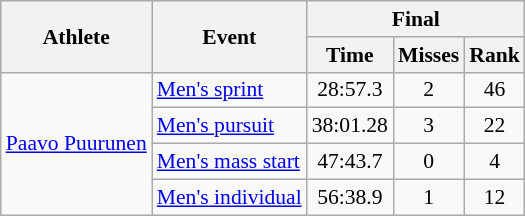<table class="wikitable" style="font-size:90%">
<tr>
<th rowspan="2">Athlete</th>
<th rowspan="2">Event</th>
<th colspan="3">Final</th>
</tr>
<tr>
<th>Time</th>
<th>Misses</th>
<th>Rank</th>
</tr>
<tr>
<td rowspan=4><a href='#'>Paavo Puurunen</a></td>
<td><a href='#'>Men's sprint</a></td>
<td align="center">28:57.3</td>
<td align="center">2</td>
<td align="center">46</td>
</tr>
<tr>
<td><a href='#'>Men's pursuit</a></td>
<td align="center">38:01.28</td>
<td align="center">3</td>
<td align="center">22</td>
</tr>
<tr>
<td><a href='#'>Men's mass start</a></td>
<td align="center">47:43.7</td>
<td align="center">0</td>
<td align="center">4</td>
</tr>
<tr>
<td><a href='#'>Men's individual</a></td>
<td align="center">56:38.9</td>
<td align="center">1</td>
<td align="center">12</td>
</tr>
</table>
